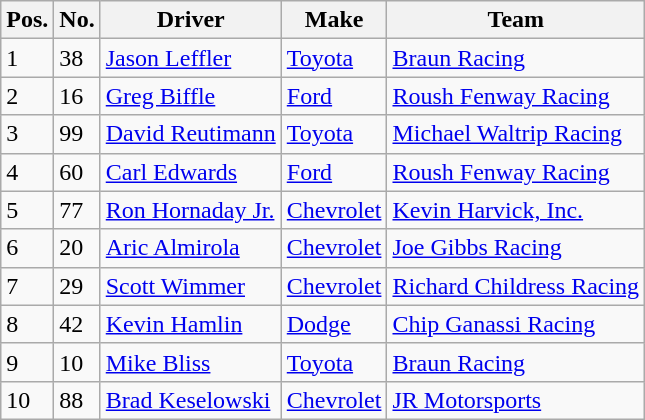<table class="wikitable">
<tr>
<th>Pos.</th>
<th>No.</th>
<th>Driver</th>
<th>Make</th>
<th>Team</th>
</tr>
<tr>
<td>1</td>
<td>38</td>
<td><a href='#'>Jason Leffler</a></td>
<td><a href='#'>Toyota</a></td>
<td><a href='#'>Braun Racing</a></td>
</tr>
<tr>
<td>2</td>
<td>16</td>
<td><a href='#'>Greg Biffle</a></td>
<td><a href='#'>Ford</a></td>
<td><a href='#'>Roush Fenway Racing</a></td>
</tr>
<tr>
<td>3</td>
<td>99</td>
<td><a href='#'>David Reutimann</a></td>
<td><a href='#'>Toyota</a></td>
<td><a href='#'>Michael Waltrip Racing</a></td>
</tr>
<tr>
<td>4</td>
<td>60</td>
<td><a href='#'>Carl Edwards</a></td>
<td><a href='#'>Ford</a></td>
<td><a href='#'>Roush Fenway Racing</a></td>
</tr>
<tr>
<td>5</td>
<td>77</td>
<td><a href='#'>Ron Hornaday Jr.</a></td>
<td><a href='#'>Chevrolet</a></td>
<td><a href='#'>Kevin Harvick, Inc.</a></td>
</tr>
<tr>
<td>6</td>
<td>20</td>
<td><a href='#'>Aric Almirola</a></td>
<td><a href='#'>Chevrolet</a></td>
<td><a href='#'>Joe Gibbs Racing</a></td>
</tr>
<tr>
<td>7</td>
<td>29</td>
<td><a href='#'>Scott Wimmer</a></td>
<td><a href='#'>Chevrolet</a></td>
<td><a href='#'>Richard Childress Racing</a></td>
</tr>
<tr>
<td>8</td>
<td>42</td>
<td><a href='#'>Kevin Hamlin</a></td>
<td><a href='#'>Dodge</a></td>
<td><a href='#'>Chip Ganassi Racing</a></td>
</tr>
<tr>
<td>9</td>
<td>10</td>
<td><a href='#'>Mike Bliss</a></td>
<td><a href='#'>Toyota</a></td>
<td><a href='#'>Braun Racing</a></td>
</tr>
<tr>
<td>10</td>
<td>88</td>
<td><a href='#'>Brad Keselowski</a></td>
<td><a href='#'>Chevrolet</a></td>
<td><a href='#'>JR Motorsports</a></td>
</tr>
</table>
